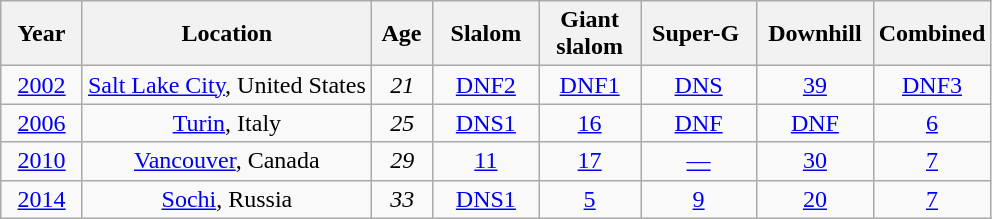<table class=wikitable style="text-align:center">
<tr>
<th>  Year  </th>
<th>               Location               </th>
<th> Age </th>
<th>  Slalom  </th>
<th>  Giant  <br>  slalom  </th>
<th> Super-G  </th>
<th> Downhill </th>
<th>Combined</th>
</tr>
<tr>
<td><a href='#'>2002</a></td>
<td><a href='#'>Salt Lake City</a>, United States</td>
<td><em>21</em></td>
<td><a href='#'>DNF2</a></td>
<td><a href='#'>DNF1</a></td>
<td><a href='#'>DNS</a></td>
<td><a href='#'>39</a></td>
<td><a href='#'>DNF3</a></td>
</tr>
<tr>
<td><a href='#'>2006</a></td>
<td><a href='#'>Turin</a>, Italy</td>
<td><em>25</em></td>
<td><a href='#'>DNS1</a></td>
<td><a href='#'>16</a></td>
<td><a href='#'>DNF</a></td>
<td><a href='#'>DNF</a></td>
<td><a href='#'>6</a></td>
</tr>
<tr>
<td><a href='#'>2010</a></td>
<td><a href='#'>Vancouver</a>, Canada</td>
<td><em>29</em></td>
<td><a href='#'>11</a></td>
<td><a href='#'>17</a></td>
<td><a href='#'>—</a></td>
<td><a href='#'>30</a></td>
<td><a href='#'>7</a></td>
</tr>
<tr>
<td><a href='#'>2014</a></td>
<td><a href='#'>Sochi</a>, Russia</td>
<td><em>33</em></td>
<td><a href='#'>DNS1</a></td>
<td><a href='#'>5</a></td>
<td><a href='#'>9</a></td>
<td><a href='#'>20</a></td>
<td><a href='#'>7</a></td>
</tr>
</table>
